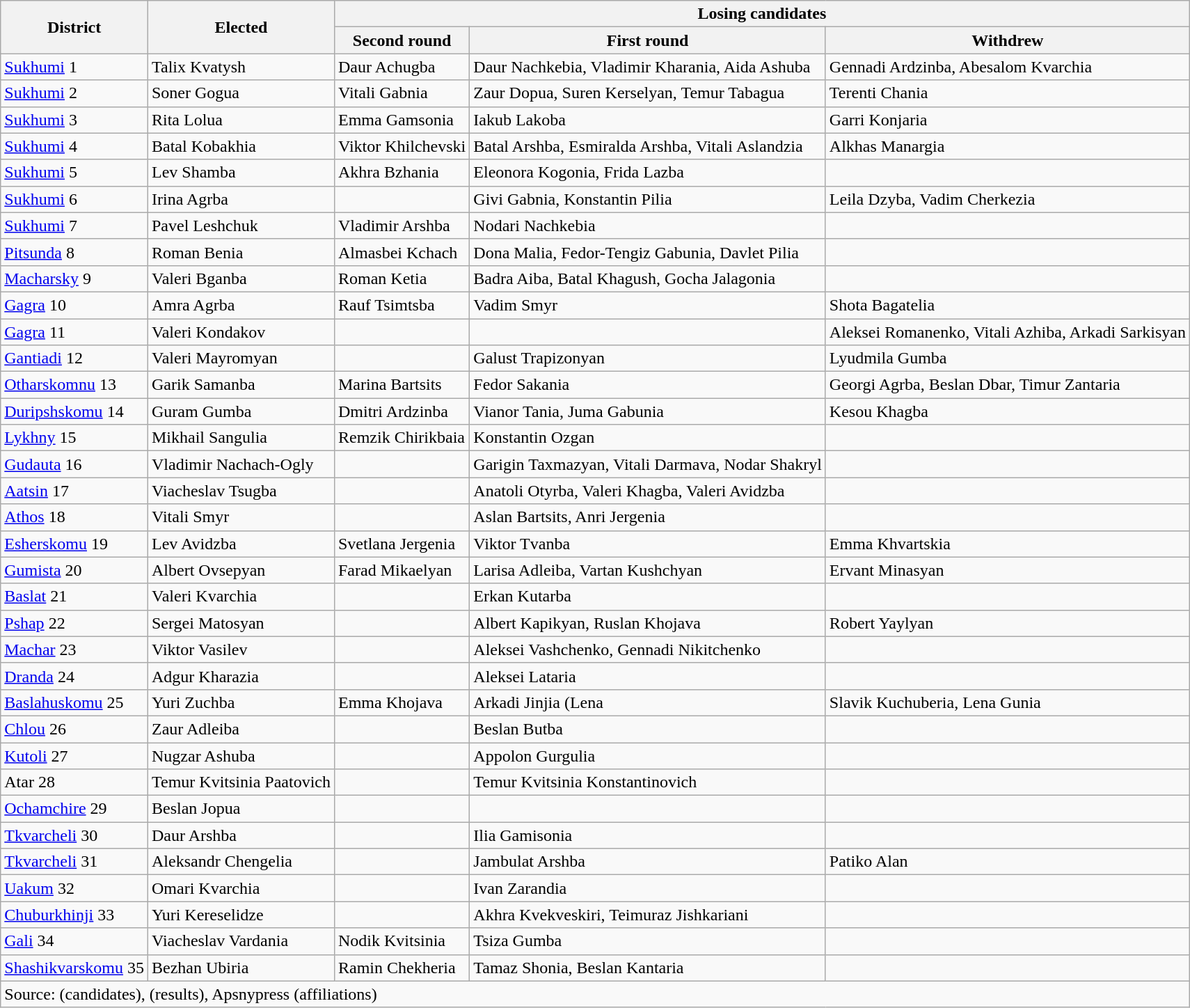<table class=wikitable>
<tr>
<th rowspan=2>District</th>
<th rowspan=2>Elected</th>
<th colspan=3>Losing candidates</th>
</tr>
<tr>
<th>Second round</th>
<th>First round</th>
<th>Withdrew</th>
</tr>
<tr>
<td><a href='#'>Sukhumi</a> 1</td>
<td>Talix Kvatysh</td>
<td>Daur Achugba</td>
<td>Daur Nachkebia, Vladimir Kharania, Aida Ashuba</td>
<td>Gennadi Ardzinba, Abesalom Kvarchia</td>
</tr>
<tr>
<td><a href='#'>Sukhumi</a> 2</td>
<td>Soner Gogua</td>
<td>Vitali Gabnia</td>
<td>Zaur Dopua, Suren Kerselyan, Temur Tabagua</td>
<td>Terenti Chania</td>
</tr>
<tr>
<td><a href='#'>Sukhumi</a> 3</td>
<td>Rita Lolua</td>
<td>Emma Gamsonia</td>
<td>Iakub Lakoba</td>
<td>Garri Konjaria</td>
</tr>
<tr>
<td><a href='#'>Sukhumi</a> 4</td>
<td>Batal Kobakhia</td>
<td>Viktor Khilchevski</td>
<td>Batal Arshba, Esmiralda Arshba, Vitali Aslandzia</td>
<td>Alkhas Manargia</td>
</tr>
<tr>
<td><a href='#'>Sukhumi</a> 5</td>
<td>Lev Shamba</td>
<td>Akhra Bzhania</td>
<td>Eleonora Kogonia, Frida Lazba</td>
<td></td>
</tr>
<tr>
<td><a href='#'>Sukhumi</a> 6</td>
<td>Irina Agrba</td>
<td></td>
<td>Givi Gabnia, Konstantin Pilia</td>
<td>Leila Dzyba, Vadim Cherkezia</td>
</tr>
<tr>
<td><a href='#'>Sukhumi</a> 7</td>
<td>Pavel Leshchuk</td>
<td>Vladimir Arshba</td>
<td>Nodari Nachkebia</td>
<td></td>
</tr>
<tr>
<td><a href='#'>Pitsunda</a> 8</td>
<td>Roman Benia</td>
<td>Almasbei Kchach</td>
<td>Dona Malia, Fedor-Tengiz Gabunia, Davlet Pilia</td>
<td></td>
</tr>
<tr>
<td><a href='#'>Macharsky</a> 9</td>
<td>Valeri Bganba</td>
<td>Roman Ketia</td>
<td>Badra Aiba, Batal Khagush, Gocha Jalagonia</td>
<td></td>
</tr>
<tr>
<td><a href='#'>Gagra</a> 10</td>
<td>Amra Agrba</td>
<td>Rauf Tsimtsba</td>
<td>Vadim Smyr</td>
<td>Shota Bagatelia</td>
</tr>
<tr>
<td><a href='#'>Gagra</a> 11</td>
<td>Valeri Kondakov</td>
<td></td>
<td></td>
<td>Aleksei Romanenko, Vitali Azhiba, Arkadi Sarkisyan</td>
</tr>
<tr>
<td><a href='#'>Gantiadi</a> 12</td>
<td>Valeri Mayromyan</td>
<td></td>
<td>Galust Trapizonyan</td>
<td>Lyudmila Gumba</td>
</tr>
<tr>
<td><a href='#'>Otharskomnu</a> 13</td>
<td>Garik Samanba</td>
<td>Marina Bartsits</td>
<td>Fedor Sakania</td>
<td>Georgi Agrba, Beslan Dbar, Timur Zantaria</td>
</tr>
<tr>
<td><a href='#'>Duripshskomu</a> 14</td>
<td>Guram Gumba</td>
<td>Dmitri Ardzinba</td>
<td>Vianor Tania, Juma Gabunia</td>
<td>Kesou Khagba</td>
</tr>
<tr>
<td><a href='#'>Lykhny</a> 15</td>
<td>Mikhail Sangulia</td>
<td>Remzik Chirikbaia</td>
<td>Konstantin Ozgan</td>
<td></td>
</tr>
<tr>
<td><a href='#'>Gudauta</a> 16</td>
<td>Vladimir Nachach-Ogly</td>
<td></td>
<td>Garigin Taxmazyan, Vitali Darmava, Nodar Shakryl</td>
<td></td>
</tr>
<tr>
<td><a href='#'>Aatsin</a> 17</td>
<td>Viacheslav Tsugba</td>
<td></td>
<td>Anatoli Otyrba, Valeri Khagba, Valeri Avidzba</td>
<td></td>
</tr>
<tr>
<td><a href='#'>Athos</a> 18</td>
<td>Vitali Smyr</td>
<td></td>
<td>Aslan Bartsits, Anri Jergenia</td>
<td></td>
</tr>
<tr>
<td><a href='#'>Esherskomu</a> 19</td>
<td>Lev Avidzba</td>
<td>Svetlana Jergenia</td>
<td>Viktor Tvanba</td>
<td>Emma Khvartskia</td>
</tr>
<tr>
<td><a href='#'>Gumista</a> 20</td>
<td>Albert Ovsepyan</td>
<td>Farad Mikaelyan</td>
<td>Larisa Adleiba, Vartan Kushchyan</td>
<td>Ervant Minasyan</td>
</tr>
<tr>
<td><a href='#'>Baslat</a> 21</td>
<td>Valeri Kvarchia</td>
<td></td>
<td>Erkan Kutarba</td>
<td></td>
</tr>
<tr>
<td><a href='#'>Pshap</a> 22</td>
<td>Sergei Matosyan</td>
<td></td>
<td>Albert Kapikyan, Ruslan Khojava</td>
<td>Robert Yaylyan</td>
</tr>
<tr>
<td><a href='#'>Machar</a> 23</td>
<td>Viktor Vasilev</td>
<td></td>
<td>Aleksei Vashchenko, Gennadi Nikitchenko</td>
<td></td>
</tr>
<tr>
<td><a href='#'>Dranda</a> 24</td>
<td>Adgur Kharazia</td>
<td></td>
<td>Aleksei Lataria</td>
<td></td>
</tr>
<tr>
<td><a href='#'>Baslahuskomu</a> 25</td>
<td>Yuri Zuchba</td>
<td>Emma Khojava</td>
<td>Arkadi Jinjia	(Lena</td>
<td>Slavik Kuchuberia, Lena Gunia</td>
</tr>
<tr>
<td><a href='#'>Chlou</a> 26</td>
<td>Zaur Adleiba</td>
<td></td>
<td>Beslan Butba</td>
<td></td>
</tr>
<tr>
<td><a href='#'>Kutoli</a> 27</td>
<td>Nugzar Ashuba</td>
<td></td>
<td>Appolon Gurgulia</td>
<td></td>
</tr>
<tr>
<td>Atar 28</td>
<td>Temur Kvitsinia Paatovich</td>
<td></td>
<td>Temur Kvitsinia Konstantinovich</td>
<td></td>
</tr>
<tr>
<td><a href='#'>Ochamchire</a> 29</td>
<td>Beslan Jopua</td>
<td></td>
<td></td>
<td></td>
</tr>
<tr>
<td><a href='#'>Tkvarcheli</a> 30</td>
<td>Daur Arshba</td>
<td></td>
<td>Ilia Gamisonia</td>
<td></td>
</tr>
<tr>
<td><a href='#'>Tkvarcheli</a> 31</td>
<td>Aleksandr Chengelia</td>
<td></td>
<td>Jambulat Arshba</td>
<td>Patiko Alan</td>
</tr>
<tr>
<td><a href='#'>Uakum</a> 32</td>
<td>Omari Kvarchia</td>
<td></td>
<td>Ivan Zarandia</td>
<td></td>
</tr>
<tr>
<td><a href='#'>Chuburkhinji</a> 33</td>
<td>Yuri Kereselidze</td>
<td></td>
<td>Akhra Kvekveskiri, Teimuraz Jishkariani</td>
<td></td>
</tr>
<tr>
<td><a href='#'>Gali</a> 34</td>
<td>Viacheslav Vardania</td>
<td>Nodik Kvitsinia</td>
<td>Tsiza Gumba</td>
<td></td>
</tr>
<tr>
<td><a href='#'>Shashikvarskomu</a> 35</td>
<td>Bezhan Ubiria</td>
<td>Ramin Chekheria</td>
<td>Tamaz Shonia, Beslan Kantaria</td>
<td></td>
</tr>
<tr>
<td colspan=5>Source:  (candidates),  (results), Apsnypress (affiliations)</td>
</tr>
</table>
